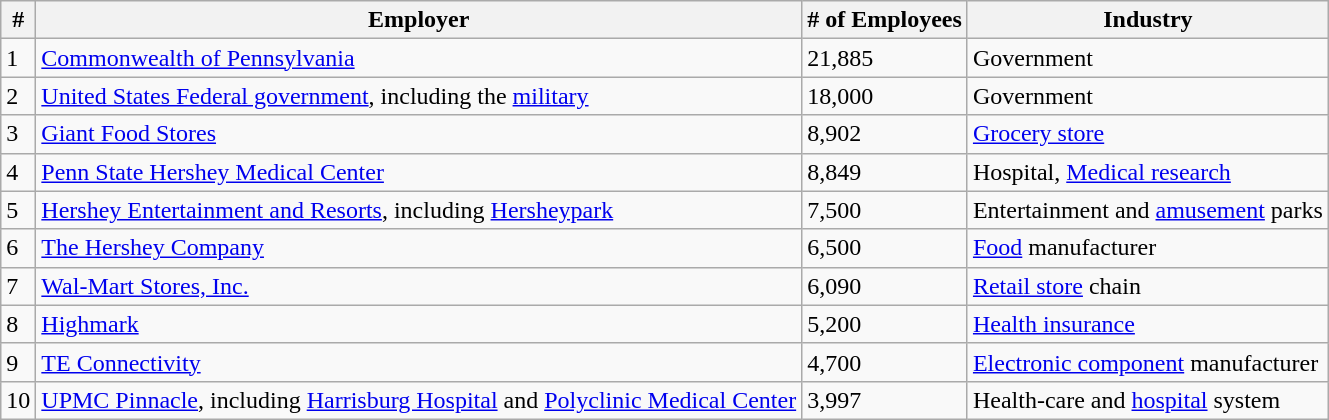<table class="wikitable">
<tr>
<th>#</th>
<th>Employer</th>
<th># of Employees</th>
<th>Industry</th>
</tr>
<tr>
<td>1</td>
<td><a href='#'>Commonwealth of Pennsylvania</a></td>
<td>21,885</td>
<td>Government</td>
</tr>
<tr>
<td>2</td>
<td><a href='#'>United States Federal government</a>, including the <a href='#'>military</a></td>
<td>18,000</td>
<td>Government</td>
</tr>
<tr>
<td>3</td>
<td><a href='#'>Giant Food Stores</a></td>
<td>8,902</td>
<td><a href='#'>Grocery store</a></td>
</tr>
<tr>
<td>4</td>
<td><a href='#'>Penn State Hershey Medical Center</a></td>
<td>8,849</td>
<td>Hospital, <a href='#'>Medical research</a></td>
</tr>
<tr>
<td>5</td>
<td><a href='#'>Hershey Entertainment and Resorts</a>, including <a href='#'>Hersheypark</a></td>
<td>7,500</td>
<td>Entertainment and <a href='#'>amusement</a> parks</td>
</tr>
<tr>
<td>6</td>
<td><a href='#'>The Hershey Company</a></td>
<td>6,500</td>
<td><a href='#'>Food</a> manufacturer</td>
</tr>
<tr>
<td>7</td>
<td><a href='#'>Wal-Mart Stores, Inc.</a></td>
<td>6,090</td>
<td><a href='#'>Retail store</a> chain</td>
</tr>
<tr>
<td>8</td>
<td><a href='#'>Highmark</a></td>
<td>5,200</td>
<td><a href='#'>Health insurance</a></td>
</tr>
<tr>
<td>9</td>
<td><a href='#'>TE Connectivity</a></td>
<td>4,700</td>
<td><a href='#'>Electronic component</a> manufacturer</td>
</tr>
<tr>
<td>10</td>
<td><a href='#'>UPMC Pinnacle</a>, including <a href='#'>Harrisburg Hospital</a> and <a href='#'>Polyclinic Medical Center</a></td>
<td>3,997</td>
<td>Health-care and <a href='#'>hospital</a> system</td>
</tr>
</table>
